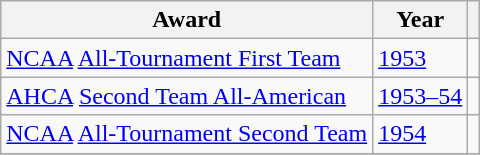<table class="wikitable">
<tr>
<th>Award</th>
<th>Year</th>
<th></th>
</tr>
<tr>
<td><a href='#'>NCAA</a> <a href='#'>All-Tournament First Team</a></td>
<td><a href='#'>1953</a></td>
<td></td>
</tr>
<tr>
<td><a href='#'>AHCA</a> <a href='#'>Second Team All-American</a></td>
<td><a href='#'>1953–54</a></td>
<td></td>
</tr>
<tr>
<td><a href='#'>NCAA</a> <a href='#'>All-Tournament Second Team</a></td>
<td><a href='#'>1954</a></td>
<td></td>
</tr>
<tr>
</tr>
</table>
